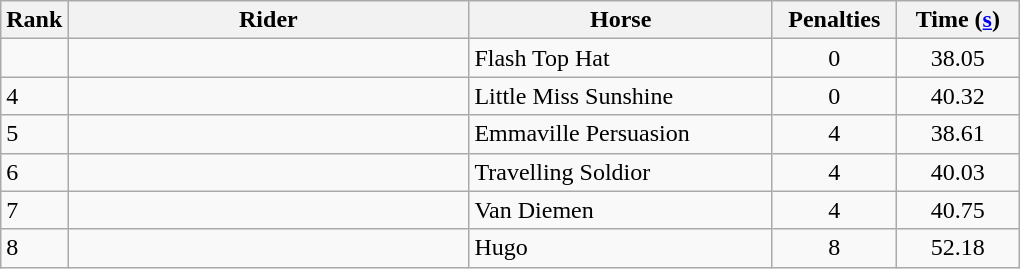<table class="wikitable">
<tr>
<th width=25>Rank</th>
<th width=260>Rider</th>
<th width=195>Horse</th>
<th width=75>Penalties</th>
<th width=75>Time (<a href='#'>s</a>)</th>
</tr>
<tr>
<td></td>
<td></td>
<td>Flash Top Hat</td>
<td align="center">0</td>
<td align="center">38.05</td>
</tr>
<tr>
<td>4</td>
<td></td>
<td>Little Miss Sunshine</td>
<td align="center">0</td>
<td align="center">40.32</td>
</tr>
<tr>
<td>5</td>
<td></td>
<td>Emmaville Persuasion</td>
<td align="center">4</td>
<td align="center">38.61</td>
</tr>
<tr>
<td>6</td>
<td></td>
<td>Travelling Soldior</td>
<td align="center">4</td>
<td align="center">40.03</td>
</tr>
<tr>
<td>7</td>
<td></td>
<td>Van Diemen</td>
<td align="center">4</td>
<td align="center">40.75</td>
</tr>
<tr>
<td>8</td>
<td></td>
<td>Hugo</td>
<td align="center">8</td>
<td align="center">52.18</td>
</tr>
</table>
